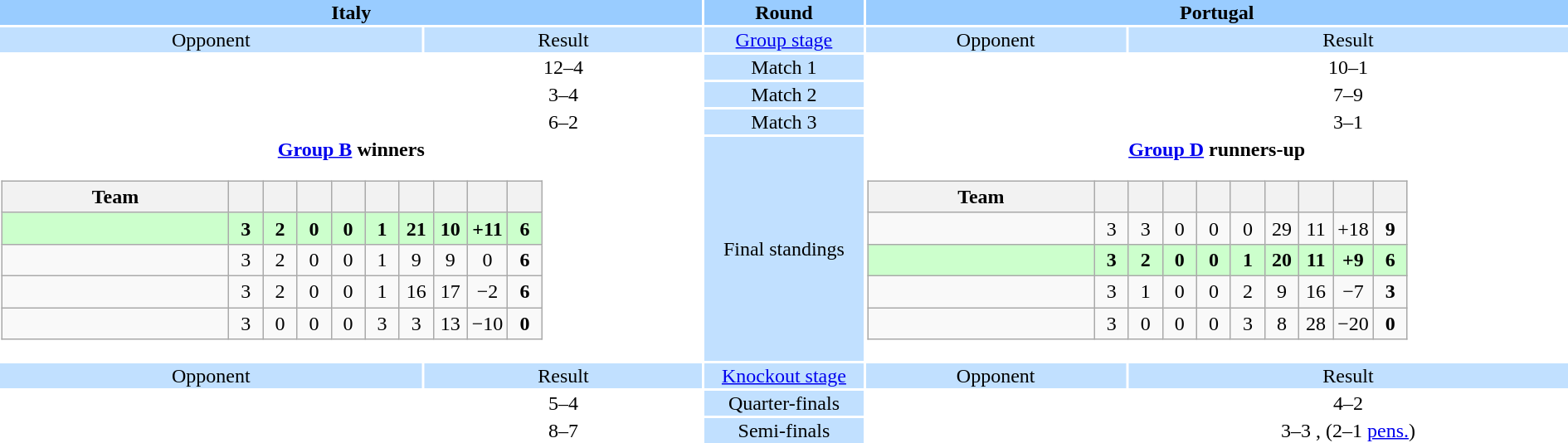<table style="width:100%;text-align:center">
<tr style="vertical-align:top;background:#9cf">
<th colspan=2 style="width:1*">Italy</th>
<th>Round</th>
<th colspan=2 style="width:1*">Portugal</th>
</tr>
<tr style="vertical-align:top;background:#c1e0ff">
<td>Opponent</td>
<td>Result</td>
<td><a href='#'>Group stage</a></td>
<td>Opponent</td>
<td>Result</td>
</tr>
<tr>
<td></td>
<td>12–4</td>
<td style="background:#c1e0ff">Match 1</td>
<td></td>
<td>10–1</td>
</tr>
<tr>
<td></td>
<td>3–4</td>
<td style="background:#c1e0ff">Match 2</td>
<td></td>
<td>7–9</td>
</tr>
<tr>
<td></td>
<td>6–2</td>
<td style="background:#c1e0ff">Match 3</td>
<td></td>
<td>3–1</td>
</tr>
<tr>
<td colspan="2" style="text-align:center"><strong><a href='#'>Group B</a> winners</strong><br><table class="wikitable" style="text-align:center">
<tr>
<th width="175">Team</th>
<th width="20"></th>
<th width="20"></th>
<th width="20"></th>
<th width="20"></th>
<th width="20"></th>
<th width="20"></th>
<th width="20"></th>
<th width="20"></th>
<th width="20"></th>
</tr>
<tr style="background:#cfc">
<td align=left><strong></strong></td>
<td><strong>3</strong></td>
<td><strong>2</strong></td>
<td><strong>0</strong></td>
<td><strong>0</strong></td>
<td><strong>1</strong></td>
<td><strong>21</strong></td>
<td><strong>10</strong></td>
<td><strong>+11</strong></td>
<td><strong>6</strong></td>
</tr>
<tr>
<td align=left></td>
<td>3</td>
<td>2</td>
<td>0</td>
<td>0</td>
<td>1</td>
<td>9</td>
<td>9</td>
<td>0</td>
<td><strong>6</strong></td>
</tr>
<tr>
<td align=left></td>
<td>3</td>
<td>2</td>
<td>0</td>
<td>0</td>
<td>1</td>
<td>16</td>
<td>17</td>
<td>−2</td>
<td><strong>6</strong></td>
</tr>
<tr>
<td align=left></td>
<td>3</td>
<td>0</td>
<td>0</td>
<td>0</td>
<td>3</td>
<td>3</td>
<td>13</td>
<td>−10</td>
<td><strong>0</strong></td>
</tr>
</table>
</td>
<td style="background:#c1e0ff">Final standings</td>
<td colspan="2" style="text-align:center"><strong><a href='#'>Group D</a> runners-up</strong><br><table class="wikitable" style="text-align:center">
<tr>
<th width="175">Team</th>
<th width="20"></th>
<th width="20"></th>
<th width="20"></th>
<th width="20"></th>
<th width="20"></th>
<th width="20"></th>
<th width="20"></th>
<th width="20"></th>
<th width="20"></th>
</tr>
<tr>
<td align=left></td>
<td>3</td>
<td>3</td>
<td>0</td>
<td>0</td>
<td>0</td>
<td>29</td>
<td>11</td>
<td>+18</td>
<td><strong>9</strong></td>
</tr>
<tr style="background:#cfc">
<td align=left><strong></strong></td>
<td><strong>3</strong></td>
<td><strong>2</strong></td>
<td><strong>0</strong></td>
<td><strong>0</strong></td>
<td><strong>1</strong></td>
<td><strong>20</strong></td>
<td><strong>11</strong></td>
<td><strong>+9</strong></td>
<td><strong>6</strong></td>
</tr>
<tr>
<td align=left></td>
<td>3</td>
<td>1</td>
<td>0</td>
<td>0</td>
<td>2</td>
<td>9</td>
<td>16</td>
<td>−7</td>
<td><strong>3</strong></td>
</tr>
<tr>
<td align=left></td>
<td>3</td>
<td>0</td>
<td>0</td>
<td>0</td>
<td>3</td>
<td>8</td>
<td>28</td>
<td>−20</td>
<td><strong>0</strong></td>
</tr>
</table>
</td>
</tr>
<tr style="vertical-align:top;background:#c1e0ff">
<td>Opponent</td>
<td>Result</td>
<td><a href='#'>Knockout stage</a></td>
<td>Opponent</td>
<td>Result</td>
</tr>
<tr>
<td></td>
<td>5–4</td>
<td style="background:#c1e0ff">Quarter-finals</td>
<td></td>
<td>4–2</td>
</tr>
<tr>
<td></td>
<td>8–7 </td>
<td style="background:#c1e0ff">Semi-finals</td>
<td></td>
<td>3–3 , (2–1 <a href='#'>pens.</a>)</td>
</tr>
</table>
